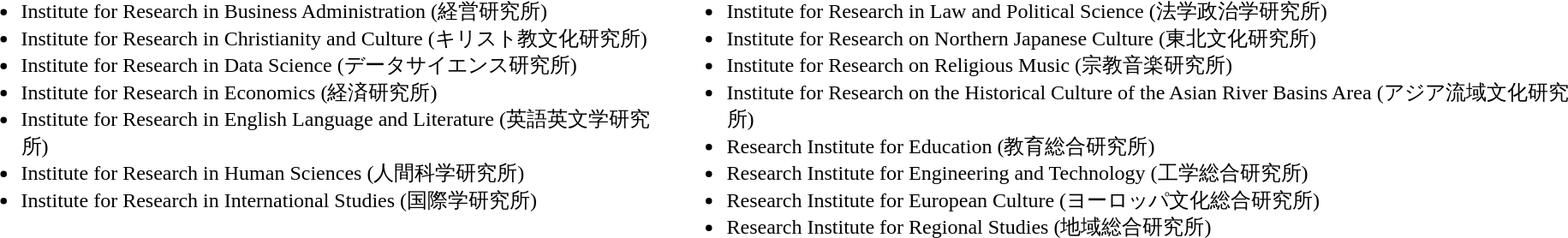<table>
<tr>
<td valign="top"><br><ul><li>Institute for Research in Business Administration (経営研究所)</li><li>Institute for Research in Christianity and Culture (キリスト教文化研究所)</li><li>Institute for Research in Data Science (データサイエンス研究所)</li><li>Institute for Research in Economics (経済研究所)</li><li>Institute for Research in English Language and Literature (英語英文学研究所)</li><li>Institute for Research in Human Sciences (人間科学研究所)</li><li>Institute for Research in International Studies (国際学研究所)</li></ul></td>
<td valign="top"><br><ul><li>Institute for Research in Law and Political Science (法学政治学研究所)</li><li>Institute for Research on Northern Japanese Culture (東北文化研究所)</li><li>Institute for Research on Religious Music (宗教音楽研究所)</li><li>Institute for Research on the Historical Culture of the Asian River Basins Area (アジア流域文化研究所)</li><li>Research Institute for Education (教育総合研究所)</li><li>Research Institute for Engineering and Technology (工学総合研究所)</li><li>Research Institute for European Culture (ヨーロッパ文化総合研究所)</li><li>Research Institute for Regional Studies (地域総合研究所)</li></ul></td>
</tr>
</table>
